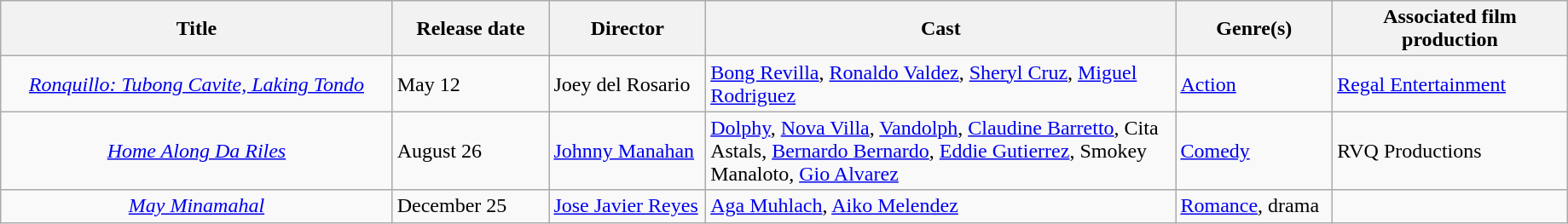<table class="wikitable" style="width:97%">
<tr>
<th style="width:25%;">Title</th>
<th style="width:10%;">Release date</th>
<th style="width:10%;">Director</th>
<th style="width:30%;">Cast</th>
<th style="width:10%;">Genre(s)</th>
<th style="width:15%;">Associated film production</th>
</tr>
<tr>
<td style="text-align:center;"><em><a href='#'>Ronquillo: Tubong Cavite, Laking Tondo</a></em></td>
<td>May 12</td>
<td>Joey del Rosario</td>
<td><a href='#'>Bong Revilla</a>, <a href='#'>Ronaldo Valdez</a>, <a href='#'>Sheryl Cruz</a>, <a href='#'>Miguel Rodriguez</a></td>
<td><a href='#'>Action</a></td>
<td><a href='#'>Regal Entertainment</a></td>
</tr>
<tr>
<td style="text-align:center;"><em><a href='#'>Home Along Da Riles</a></em></td>
<td>August 26</td>
<td><a href='#'>Johnny Manahan</a></td>
<td><a href='#'>Dolphy</a>, <a href='#'>Nova Villa</a>, <a href='#'>Vandolph</a>, <a href='#'>Claudine Barretto</a>, Cita Astals,  <a href='#'>Bernardo Bernardo</a>, <a href='#'>Eddie Gutierrez</a>, Smokey Manaloto, <a href='#'>Gio Alvarez</a></td>
<td><a href='#'>Comedy</a></td>
<td>RVQ Productions</td>
</tr>
<tr>
<td style="text-align:center;"><em><a href='#'>May Minamahal</a></em></td>
<td>December 25</td>
<td><a href='#'>Jose Javier Reyes</a></td>
<td><a href='#'>Aga Muhlach</a>, <a href='#'>Aiko Melendez</a></td>
<td><a href='#'>Romance</a>, drama</td>
<td></td>
</tr>
</table>
